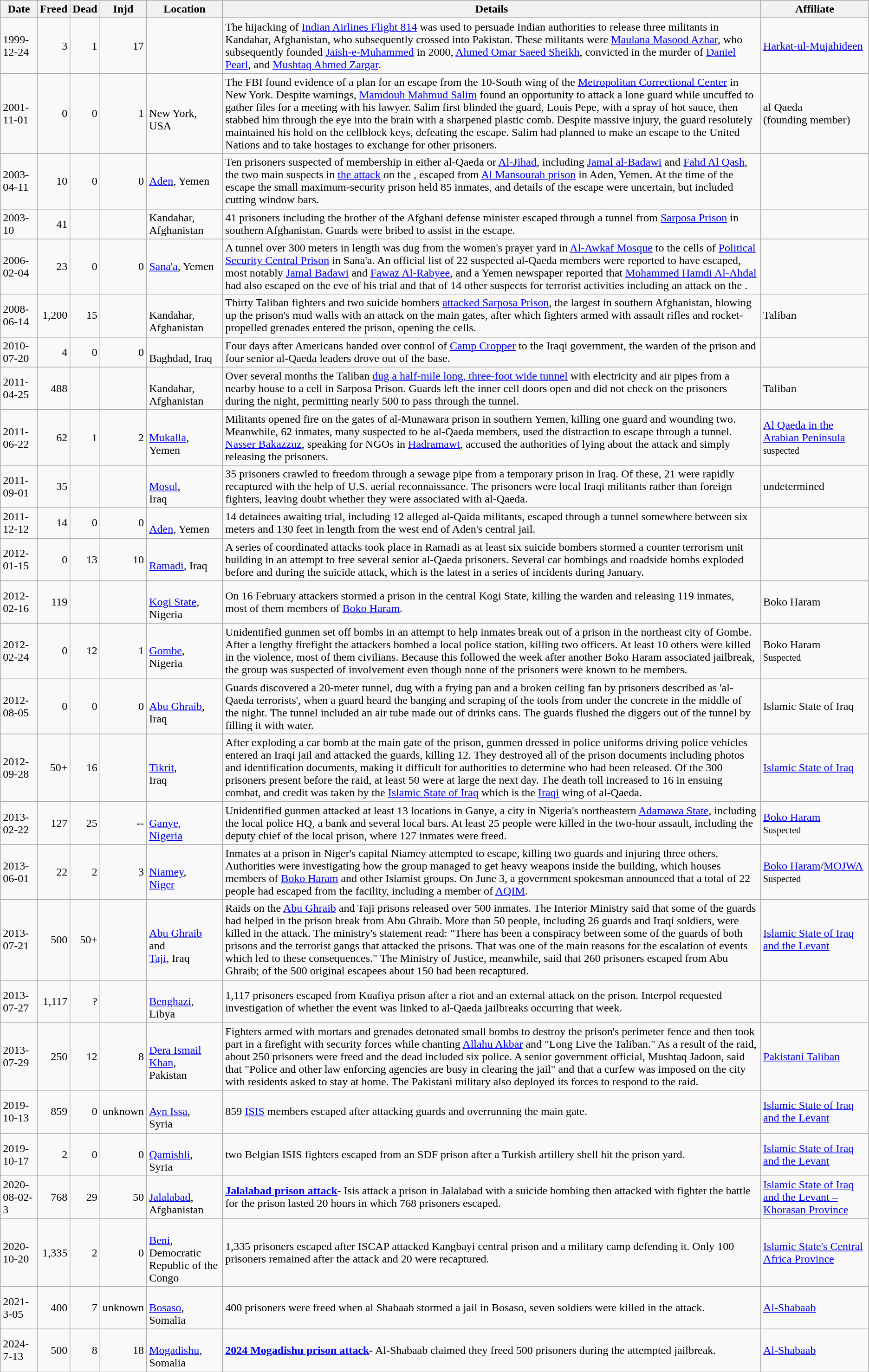<table class="wikitable sortable">
<tr>
<th>Date</th>
<th>Freed</th>
<th>Dead</th>
<th>Injd</th>
<th>Location</th>
<th>Details</th>
<th>Affiliate</th>
</tr>
<tr>
<td>1999-12-24</td>
<td align="right">3</td>
<td align="right">1</td>
<td align="right">17</td>
<td><br><br></td>
<td>The hijacking of <a href='#'>Indian Airlines Flight 814</a> was used to persuade Indian authorities to release three militants in Kandahar, Afghanistan, who subsequently crossed into Pakistan.  These militants were <a href='#'>Maulana Masood Azhar</a>, who subsequently founded <a href='#'>Jaish-e-Muhammed</a> in 2000, <a href='#'>Ahmed Omar Saeed Sheikh</a>, convicted in the murder of <a href='#'>Daniel Pearl</a>, and <a href='#'>Mushtaq Ahmed Zargar</a>.</td>
<td><a href='#'>Harkat-ul-Mujahideen</a></td>
</tr>
<tr>
<td>2001-11-01</td>
<td align="right">0</td>
<td align="right">0</td>
<td align="right">1</td>
<td><br>New York, USA</td>
<td>The FBI found evidence of a plan for an escape from the 10-South wing of the <a href='#'>Metropolitan Correctional Center</a> in New York.  Despite warnings, <a href='#'>Mamdouh Mahmud Salim</a> found an opportunity to attack a lone guard while uncuffed to gather files for a meeting with his lawyer.  Salim first blinded the guard, Louis Pepe, with a spray of hot sauce, then stabbed him through the eye into the brain with a sharpened plastic comb.  Despite massive injury, the guard resolutely maintained his hold on the cellblock keys, defeating the escape.  Salim had planned to make an escape to the United Nations and to take hostages to exchange for other prisoners.</td>
<td>al Qaeda<br>(founding member)</td>
</tr>
<tr>
<td>2003-04-11</td>
<td align="right">10</td>
<td align="right">0</td>
<td align="right">0</td>
<td> <a href='#'>Aden</a>, Yemen</td>
<td>Ten prisoners suspected of membership in either al-Qaeda or <a href='#'>Al-Jihad</a>, including <a href='#'>Jamal al-Badawi</a> and <a href='#'>Fahd Al Qash</a>, the two main suspects in <a href='#'>the attack</a> on the , escaped from <a href='#'>Al Mansourah prison</a> in Aden, Yemen.  At the time of the escape the small maximum-security prison held 85 inmates, and details of the escape were uncertain, but included cutting window bars.</td>
<td></td>
</tr>
<tr>
<td>2003-10</td>
<td align="right">41</td>
<td align="right"></td>
<td align="right"></td>
<td> Kandahar, Afghanistan</td>
<td>41 prisoners including the brother of the Afghani defense minister escaped through a tunnel from <a href='#'>Sarposa Prison</a> in southern Afghanistan.  Guards were bribed to assist in the escape.</td>
<td></td>
</tr>
<tr>
<td>2006-02-04</td>
<td align="right">23</td>
<td align="right">0</td>
<td align="right">0</td>
<td> <a href='#'>Sana'a</a>, Yemen</td>
<td>A tunnel over 300 meters in length was dug from the women's prayer yard in <a href='#'>Al-Awkaf Mosque</a> to the cells of <a href='#'>Political Security Central Prison</a> in Sana'a.  An official list of 22 suspected al-Qaeda members were reported to have escaped, most notably <a href='#'>Jamal Badawi</a> and <a href='#'>Fawaz Al-Rabyee</a>, and a Yemen newspaper reported that <a href='#'>Mohammed Hamdi Al-Ahdal</a> had also escaped on the eve of his trial and that of 14 other suspects for terrorist activities including an attack on the .</td>
<td></td>
</tr>
<tr>
<td>2008-06-14</td>
<td align="right">1,200</td>
<td align="right">15</td>
<td align="right"></td>
<td><br>Kandahar, Afghanistan</td>
<td>Thirty Taliban fighters and two suicide bombers <a href='#'>attacked Sarposa Prison</a>, the largest in southern Afghanistan, blowing up the prison's mud walls with an attack on the main gates, after which fighters armed with assault rifles and rocket-propelled grenades entered the prison, opening the cells.</td>
<td>Taliban</td>
</tr>
<tr>
<td>2010-07-20</td>
<td align="right">4</td>
<td align="right">0</td>
<td align="right">0</td>
<td><br>Baghdad, Iraq</td>
<td>Four days after Americans handed over control of <a href='#'>Camp Cropper</a> to the Iraqi government, the warden of the prison and four senior al-Qaeda leaders drove out of the base.</td>
</tr>
<tr>
<td>2011-04-25</td>
<td align="right">488</td>
<td align="right"></td>
<td align="right"></td>
<td><br>Kandahar, Afghanistan</td>
<td>Over several months the Taliban <a href='#'>dug a half-mile long, three-foot wide tunnel</a> with electricity and air pipes from a nearby house to a cell in Sarposa Prison.  Guards left the inner cell doors open and did not check on the prisoners during the night, permitting nearly 500 to pass through the tunnel.</td>
<td>Taliban</td>
</tr>
<tr>
<td>2011-06-22</td>
<td align="right">62</td>
<td align="right">1</td>
<td align="right">2</td>
<td><br><a href='#'>Mukalla</a>,<br>Yemen</td>
<td>Militants opened fire on the gates of al-Munawara prison in southern Yemen, killing one guard and wounding two.  Meanwhile, 62 inmates, many suspected to be al-Qaeda members, used the distraction to escape through a tunnel.  <a href='#'>Nasser Bakazzuz</a>, speaking for NGOs in <a href='#'>Hadramawt</a>, accused the authorities of lying about the attack and simply releasing the prisoners.</td>
<td><a href='#'>Al Qaeda in the Arabian Peninsula</a> <small>suspected</small></td>
</tr>
<tr>
<td>2011-09-01</td>
<td align="right">35</td>
<td></td>
<td></td>
<td><br><a href='#'>Mosul</a>,<br>Iraq</td>
<td>35 prisoners crawled to freedom through a sewage pipe from a temporary prison in Iraq.  Of these, 21 were rapidly recaptured with the help of U.S. aerial reconnaissance.  The prisoners were local Iraqi militants rather than foreign fighters, leaving doubt whether they were associated with al-Qaeda.</td>
<td>undetermined</td>
</tr>
<tr>
<td>2011-12-12</td>
<td align="right">14</td>
<td align="right">0</td>
<td align="right">0</td>
<td><br><a href='#'>Aden</a>, Yemen</td>
<td>14 detainees awaiting trial, including 12 alleged al-Qaida militants, escaped through a tunnel somewhere between six meters and 130 feet in length from the west end of Aden's central jail.</td>
<td></td>
</tr>
<tr>
<td>2012-01-15</td>
<td align="right">0</td>
<td align="right">13</td>
<td align="right">10</td>
<td><br><a href='#'>Ramadi</a>, Iraq</td>
<td>A series of coordinated attacks took place in Ramadi as at least six suicide bombers stormed a counter terrorism unit building in an attempt to free several senior al-Qaeda prisoners. Several car bombings and roadside bombs exploded before and during the suicide attack, which is the latest in a series of incidents during January.</td>
<td></td>
</tr>
<tr>
<td>2012-02-16</td>
<td align="right">119</td>
<td align="right"></td>
<td align="right"></td>
<td><br><a href='#'>Kogi&nbsp;State</a>,<br>Nigeria</td>
<td>On 16 February attackers stormed a prison in the central Kogi State, killing the warden and releasing 119 inmates, most of them members of <a href='#'>Boko Haram</a>.</td>
<td>Boko Haram</td>
</tr>
<tr>
<td>2012-02-24</td>
<td align="right">0</td>
<td align="right">12</td>
<td align="right">1</td>
<td><br><a href='#'>Gombe</a>,<br>Nigeria</td>
<td>Unidentified gunmen set off bombs in an attempt to help inmates break out of a prison in the northeast city of Gombe.  After a lengthy firefight the attackers bombed a local police station, killing two officers. At least 10 others were killed in the violence, most of them civilians.  Because this followed the week after another Boko Haram associated jailbreak, the group was suspected of involvement even though none of the prisoners were known to be members.</td>
<td>Boko Haram<br><small>Suspected</small></td>
</tr>
<tr>
<td>2012-08-05</td>
<td align="right">0</td>
<td align="right">0</td>
<td align="right">0</td>
<td><br><a href='#'>Abu Ghraib</a>, Iraq</td>
<td>Guards discovered a 20-meter tunnel, dug with a frying pan and a broken ceiling fan by prisoners described as 'al-Qaeda terrorists', when a guard heard the banging and scraping of the tools from under the concrete in the middle of the night.  The tunnel included an air tube made out of drinks cans.  The guards flushed the diggers out of the tunnel by filling it with water.</td>
<td>Islamic State of Iraq</td>
</tr>
<tr>
<td>2012-09-28</td>
<td align="right">50+</td>
<td align="right">16</td>
<td align="right"></td>
<td><br><a href='#'>Tikrit</a>,<br>Iraq</td>
<td>After exploding a car bomb at the main gate of the prison, gunmen dressed in police uniforms driving police vehicles entered an Iraqi jail and attacked the guards, killing 12.  They destroyed all of the prison documents including photos and identification documents, making it difficult for authorities to determine who had been released.  Of the 300 prisoners present before the raid, at least 50 were at large the next day. The death toll increased to 16 in ensuing combat, and credit was taken by the <a href='#'>Islamic State of Iraq</a> which is the <a href='#'>Iraqi</a> wing of al-Qaeda.</td>
<td><a href='#'>Islamic State of Iraq</a></td>
</tr>
<tr>
<td>2013-02-22</td>
<td align="right">127</td>
<td align="right">25</td>
<td align="right">--</td>
<td><br><a href='#'>Ganye</a>,<br><a href='#'>Nigeria</a></td>
<td>Unidentified gunmen attacked at least 13 locations in Ganye, a city in Nigeria's northeastern <a href='#'>Adamawa State</a>, including the local police HQ, a bank and several local bars. At least 25 people were killed in the two-hour assault, including the deputy chief of the local prison, where 127 inmates were freed.</td>
<td><a href='#'>Boko Haram</a><br><small>Suspected</small></td>
</tr>
<tr>
<td>2013-06-01</td>
<td align="right">22</td>
<td align="right">2</td>
<td align="right">3</td>
<td><br><a href='#'>Niamey</a>,<br><a href='#'>Niger</a></td>
<td>Inmates at a prison in Niger's capital Niamey attempted to escape, killing two guards and injuring three others. Authorities were investigating how the group managed to get heavy weapons inside the building, which houses members of <a href='#'>Boko Haram</a> and other Islamist groups. On June 3, a government spokesman announced that a total of 22 people had escaped from the facility, including a member of <a href='#'>AQIM</a>.</td>
<td><a href='#'>Boko Haram</a>/<a href='#'>MOJWA</a><br><small>Suspected</small></td>
</tr>
<tr>
<td>2013-07-21</td>
<td align="right">500</td>
<td align="right">50+</td>
<td align="right"></td>
<td><br><a href='#'>Abu Ghraib</a> and<br><a href='#'>Taji</a>, Iraq</td>
<td>Raids on the <a href='#'>Abu Ghraib</a> and Taji prisons released over 500 inmates.  The Interior Ministry said that some of the guards had helped in the prison break from Abu Ghraib.  More than 50 people, including 26 guards and Iraqi soldiers, were killed in the attack.  The ministry's statement read: "There has been a conspiracy between some of the guards of both prisons and the terrorist gangs that attacked the prisons. That was one of the main reasons for the escalation of events which led to these consequences."  The Ministry of Justice, meanwhile, said that 260 prisoners escaped from Abu Ghraib; of the 500 original escapees about 150 had been recaptured.</td>
<td><a href='#'>Islamic State of Iraq and the Levant</a></td>
</tr>
<tr>
<td>2013-07-27</td>
<td align="right">1,117</td>
<td align="right">?</td>
<td></td>
<td><br><a href='#'>Benghazi</a>,<br>Libya</td>
<td>1,117 prisoners escaped from Kuafiya prison after a riot and an external attack on the prison. Interpol requested investigation of whether the event was linked to al-Qaeda jailbreaks occurring that week.</td>
</tr>
<tr>
<td>2013-07-29</td>
<td align="right">250</td>
<td align="right">12</td>
<td align="right">8</td>
<td><br><a href='#'>Dera Ismail Khan</a>,<br>Pakistan</td>
<td>Fighters armed with mortars and grenades detonated small bombs to destroy the prison's perimeter fence and then took part in a firefight with security forces while chanting <a href='#'>Allahu Akbar</a> and "Long Live the Taliban." As a result of the raid, about 250 prisoners were freed and the dead included six police. A senior government official, Mushtaq Jadoon, said that "Police and other law enforcing agencies are busy in clearing the jail" and that a curfew was imposed on the city with residents asked to stay at home. The Pakistani military also deployed its forces to respond to the raid.</td>
<td><a href='#'>Pakistani Taliban</a></td>
</tr>
<tr>
<td>2019-10-13</td>
<td align="right">859</td>
<td align="right">0</td>
<td align="right">unknown</td>
<td><br><a href='#'>Ayn Issa</a>,<br>Syria</td>
<td>859 <a href='#'>ISIS</a> members escaped after attacking guards and overrunning the main gate.</td>
<td><a href='#'>Islamic State of Iraq and the Levant</a></td>
</tr>
<tr>
<td>2019-10-17</td>
<td align="right">2</td>
<td align="right">0</td>
<td align="right">0</td>
<td><br><a href='#'>Qamishli</a>,<br>Syria</td>
<td>two Belgian ISIS fighters escaped from an SDF prison after a Turkish artillery shell hit the prison yard.</td>
<td><a href='#'>Islamic State of Iraq and the Levant</a></td>
</tr>
<tr>
<td>2020-08-02-3</td>
<td align="right">768</td>
<td align="right">29</td>
<td align="right">50</td>
<td><br><a href='#'>Jalalabad</a>,<br>Afghanistan</td>
<td><strong><a href='#'>Jalalabad prison attack</a></strong>- Isis attack a prison in Jalalabad with a suicide bombing then attacked with fighter the battle for the prison lasted 20 hours in which 768 prisoners escaped.</td>
<td><a href='#'>Islamic State of Iraq and the Levant – Khorasan Province</a></td>
</tr>
<tr>
<td>2020-10-20</td>
<td align="right">1,335</td>
<td align="right">2</td>
<td align="right">0</td>
<td><br><a href='#'>Beni</a>,<br>Democratic Republic of the Congo</td>
<td>1,335 prisoners escaped after ISCAP attacked Kangbayi central prison and a military camp defending it. Only 100 prisoners remained after the attack and 20 were recaptured.</td>
<td><a href='#'>Islamic State's Central Africa Province</a></td>
</tr>
<tr>
<td>2021-3-05</td>
<td align="right">400</td>
<td align="right">7</td>
<td align="right">unknown</td>
<td><br><a href='#'>Bosaso</a>,<br>Somalia</td>
<td>400 prisoners were freed when al Shabaab stormed a jail in Bosaso, seven soldiers were killed in the attack.</td>
<td><a href='#'>Al-Shabaab</a></td>
</tr>
<tr>
<td>2024-7-13</td>
<td align="right">500</td>
<td align="right">8</td>
<td align="right">18</td>
<td><br><a href='#'>Mogadishu</a>,<br>Somalia</td>
<td><strong><a href='#'>2024 Mogadishu prison attack</a></strong>- Al-Shabaab claimed they freed 500 prisoners during the attempted jailbreak.</td>
<td><a href='#'>Al-Shabaab</a></td>
</tr>
</table>
